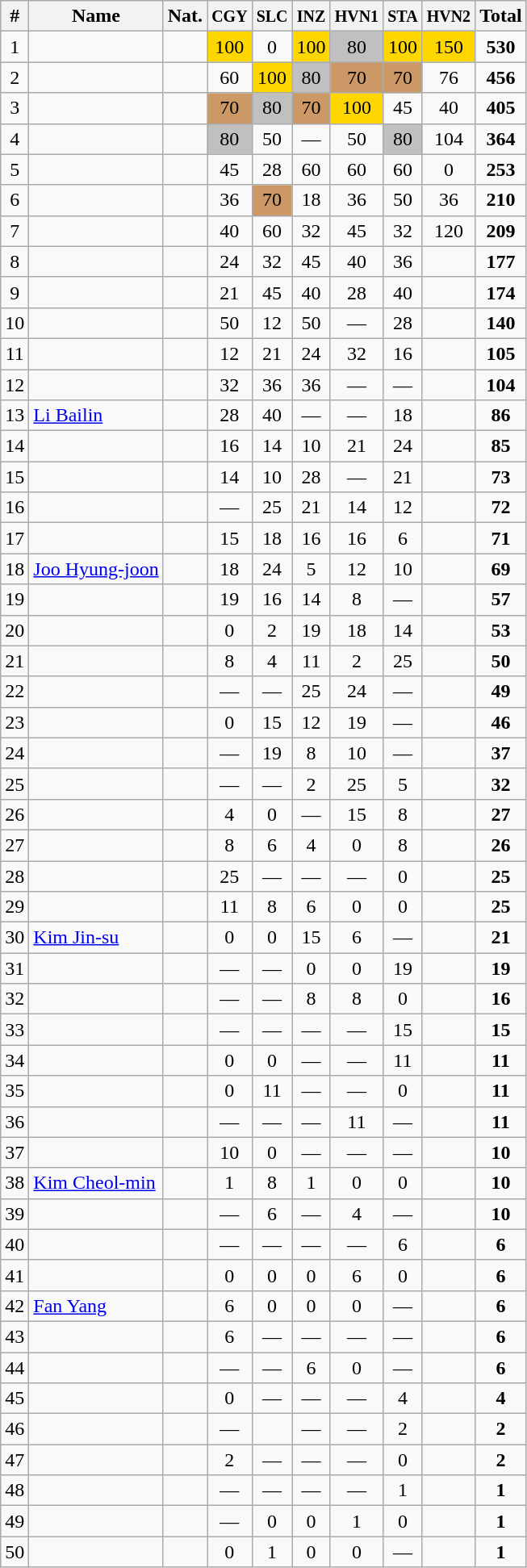<table class="wikitable sortable" style="text-align:center;">
<tr>
<th>#</th>
<th>Name</th>
<th>Nat.</th>
<th><small>CGY</small></th>
<th><small>SLC</small></th>
<th><small>INZ</small></th>
<th><small>HVN1</small></th>
<th><small>STA</small></th>
<th><small>HVN2</small></th>
<th>Total</th>
</tr>
<tr>
<td>1</td>
<td align=left></td>
<td></td>
<td bgcolor=gold>100</td>
<td>0</td>
<td bgcolor=gold>100</td>
<td bgcolor=silver>80</td>
<td bgcolor=gold>100</td>
<td bgcolor=gold>150</td>
<td><strong>530</strong></td>
</tr>
<tr>
<td>2</td>
<td align=left></td>
<td></td>
<td>60</td>
<td bgcolor=gold>100</td>
<td bgcolor=silver>80</td>
<td bgcolor=cc9966>70</td>
<td bgcolor=cc9966>70</td>
<td>76</td>
<td><strong>456</strong></td>
</tr>
<tr>
<td>3</td>
<td align=left></td>
<td></td>
<td bgcolor=cc9966>70</td>
<td bgcolor=silver>80</td>
<td bgcolor=cc9966>70</td>
<td bgcolor=gold>100</td>
<td>45</td>
<td>40</td>
<td><strong>405</strong></td>
</tr>
<tr>
<td>4</td>
<td align=left></td>
<td></td>
<td bgcolor=silver>80</td>
<td>50</td>
<td>—</td>
<td>50</td>
<td bgcolor=silver>80</td>
<td>104</td>
<td><strong>364</strong></td>
</tr>
<tr>
<td>5</td>
<td align=left></td>
<td></td>
<td>45</td>
<td>28</td>
<td>60</td>
<td>60</td>
<td>60</td>
<td>0</td>
<td><strong>253</strong></td>
</tr>
<tr>
<td>6</td>
<td align=left></td>
<td></td>
<td>36</td>
<td bgcolor=cc9966>70</td>
<td>18</td>
<td>36</td>
<td>50</td>
<td>36</td>
<td><strong>210</strong></td>
</tr>
<tr>
<td>7</td>
<td align=left></td>
<td></td>
<td>40</td>
<td>60</td>
<td>32</td>
<td>45</td>
<td>32</td>
<td>120</td>
<td><strong>209</strong></td>
</tr>
<tr>
<td>8</td>
<td align=left></td>
<td></td>
<td>24</td>
<td>32</td>
<td>45</td>
<td>40</td>
<td>36</td>
<td></td>
<td><strong>177</strong></td>
</tr>
<tr>
<td>9</td>
<td align=left></td>
<td></td>
<td>21</td>
<td>45</td>
<td>40</td>
<td>28</td>
<td>40</td>
<td></td>
<td><strong>174</strong></td>
</tr>
<tr>
<td>10</td>
<td align=left></td>
<td></td>
<td>50</td>
<td>12</td>
<td>50</td>
<td>—</td>
<td>28</td>
<td></td>
<td><strong>140</strong></td>
</tr>
<tr>
<td>11</td>
<td align=left></td>
<td></td>
<td>12</td>
<td>21</td>
<td>24</td>
<td>32</td>
<td>16</td>
<td></td>
<td><strong>105</strong></td>
</tr>
<tr>
<td>12</td>
<td align=left></td>
<td></td>
<td>32</td>
<td>36</td>
<td>36</td>
<td>—</td>
<td>—</td>
<td></td>
<td><strong>104</strong></td>
</tr>
<tr>
<td>13</td>
<td align=left><a href='#'>Li Bailin</a></td>
<td></td>
<td>28</td>
<td>40</td>
<td>—</td>
<td>—</td>
<td>18</td>
<td></td>
<td><strong>86</strong></td>
</tr>
<tr>
<td>14</td>
<td align=left></td>
<td></td>
<td>16</td>
<td>14</td>
<td>10</td>
<td>21</td>
<td>24</td>
<td></td>
<td><strong>85</strong></td>
</tr>
<tr>
<td>15</td>
<td align=left></td>
<td></td>
<td>14</td>
<td>10</td>
<td>28</td>
<td>—</td>
<td>21</td>
<td></td>
<td><strong>73</strong></td>
</tr>
<tr>
<td>16</td>
<td align=left></td>
<td></td>
<td>—</td>
<td>25</td>
<td>21</td>
<td>14</td>
<td>12</td>
<td></td>
<td><strong>72</strong></td>
</tr>
<tr>
<td>17</td>
<td align=left></td>
<td></td>
<td>15</td>
<td>18</td>
<td>16</td>
<td>16</td>
<td>6</td>
<td></td>
<td><strong>71</strong></td>
</tr>
<tr>
<td>18</td>
<td align=left><a href='#'>Joo Hyung-joon</a></td>
<td></td>
<td>18</td>
<td>24</td>
<td>5</td>
<td>12</td>
<td>10</td>
<td></td>
<td><strong>69</strong></td>
</tr>
<tr>
<td>19</td>
<td align=left></td>
<td></td>
<td>19</td>
<td>16</td>
<td>14</td>
<td>8</td>
<td>—</td>
<td></td>
<td><strong>57</strong></td>
</tr>
<tr>
<td>20</td>
<td align=left></td>
<td></td>
<td>0</td>
<td>2</td>
<td>19</td>
<td>18</td>
<td>14</td>
<td></td>
<td><strong>53</strong></td>
</tr>
<tr>
<td>21</td>
<td align=left></td>
<td></td>
<td>8</td>
<td>4</td>
<td>11</td>
<td>2</td>
<td>25</td>
<td></td>
<td><strong>50</strong></td>
</tr>
<tr>
<td>22</td>
<td align=left></td>
<td></td>
<td>—</td>
<td>—</td>
<td>25</td>
<td>24</td>
<td>—</td>
<td></td>
<td><strong>49</strong></td>
</tr>
<tr>
<td>23</td>
<td align=left></td>
<td></td>
<td>0</td>
<td>15</td>
<td>12</td>
<td>19</td>
<td>—</td>
<td></td>
<td><strong>46</strong></td>
</tr>
<tr>
<td>24</td>
<td align=left></td>
<td></td>
<td>—</td>
<td>19</td>
<td>8</td>
<td>10</td>
<td>—</td>
<td></td>
<td><strong>37</strong></td>
</tr>
<tr>
<td>25</td>
<td align=left></td>
<td></td>
<td>—</td>
<td>—</td>
<td>2</td>
<td>25</td>
<td>5</td>
<td></td>
<td><strong>32</strong></td>
</tr>
<tr>
<td>26</td>
<td align=left></td>
<td></td>
<td>4</td>
<td>0</td>
<td>—</td>
<td>15</td>
<td>8</td>
<td></td>
<td><strong>27</strong></td>
</tr>
<tr>
<td>27</td>
<td align=left></td>
<td></td>
<td>8</td>
<td>6</td>
<td>4</td>
<td>0</td>
<td>8</td>
<td></td>
<td><strong>26</strong></td>
</tr>
<tr>
<td>28</td>
<td align=left></td>
<td></td>
<td>25</td>
<td>—</td>
<td>—</td>
<td>—</td>
<td>0</td>
<td></td>
<td><strong>25</strong></td>
</tr>
<tr>
<td>29</td>
<td align=left></td>
<td></td>
<td>11</td>
<td>8</td>
<td>6</td>
<td>0</td>
<td>0</td>
<td></td>
<td><strong>25</strong></td>
</tr>
<tr>
<td>30</td>
<td align=left><a href='#'>Kim Jin-su</a></td>
<td></td>
<td>0</td>
<td>0</td>
<td>15</td>
<td>6</td>
<td>—</td>
<td></td>
<td><strong>21</strong></td>
</tr>
<tr>
<td>31</td>
<td align=left></td>
<td></td>
<td>—</td>
<td>—</td>
<td>0</td>
<td>0</td>
<td>19</td>
<td></td>
<td><strong>19</strong></td>
</tr>
<tr>
<td>32</td>
<td align=left></td>
<td></td>
<td>—</td>
<td>—</td>
<td>8</td>
<td>8</td>
<td>0</td>
<td></td>
<td><strong>16</strong></td>
</tr>
<tr>
<td>33</td>
<td align=left></td>
<td></td>
<td>—</td>
<td>—</td>
<td>—</td>
<td>—</td>
<td>15</td>
<td></td>
<td><strong>15</strong></td>
</tr>
<tr>
<td>34</td>
<td align=left></td>
<td></td>
<td>0</td>
<td>0</td>
<td>—</td>
<td>—</td>
<td>11</td>
<td></td>
<td><strong>11</strong></td>
</tr>
<tr>
<td>35</td>
<td align=left></td>
<td></td>
<td>0</td>
<td>11</td>
<td>—</td>
<td>—</td>
<td>0</td>
<td></td>
<td><strong>11</strong></td>
</tr>
<tr>
<td>36</td>
<td align=left></td>
<td></td>
<td>—</td>
<td>—</td>
<td>—</td>
<td>11</td>
<td>—</td>
<td></td>
<td><strong>11</strong></td>
</tr>
<tr>
<td>37</td>
<td align=left></td>
<td></td>
<td>10</td>
<td>0</td>
<td>—</td>
<td>—</td>
<td>—</td>
<td></td>
<td><strong>10</strong></td>
</tr>
<tr>
<td>38</td>
<td align=left><a href='#'>Kim Cheol-min</a></td>
<td></td>
<td>1</td>
<td>8</td>
<td>1</td>
<td>0</td>
<td>0</td>
<td></td>
<td><strong>10</strong></td>
</tr>
<tr>
<td>39</td>
<td align=left></td>
<td></td>
<td>—</td>
<td>6</td>
<td>—</td>
<td>4</td>
<td>—</td>
<td></td>
<td><strong>10</strong></td>
</tr>
<tr>
<td>40</td>
<td align=left></td>
<td></td>
<td>—</td>
<td>—</td>
<td>—</td>
<td>—</td>
<td>6</td>
<td></td>
<td><strong>6</strong></td>
</tr>
<tr>
<td>41</td>
<td align=left></td>
<td></td>
<td>0</td>
<td>0</td>
<td>0</td>
<td>6</td>
<td>0</td>
<td></td>
<td><strong>6</strong></td>
</tr>
<tr>
<td>42</td>
<td align=left><a href='#'>Fan Yang</a></td>
<td></td>
<td>6</td>
<td>0</td>
<td>0</td>
<td>0</td>
<td>—</td>
<td></td>
<td><strong>6</strong></td>
</tr>
<tr>
<td>43</td>
<td align=left></td>
<td></td>
<td>6</td>
<td>—</td>
<td>—</td>
<td>—</td>
<td>—</td>
<td></td>
<td><strong>6</strong></td>
</tr>
<tr>
<td>44</td>
<td align=left></td>
<td></td>
<td>—</td>
<td>—</td>
<td>6</td>
<td>0</td>
<td>—</td>
<td></td>
<td><strong>6</strong></td>
</tr>
<tr>
<td>45</td>
<td align=left></td>
<td></td>
<td>0</td>
<td>—</td>
<td>—</td>
<td>—</td>
<td>4</td>
<td></td>
<td><strong>4</strong></td>
</tr>
<tr>
<td>46</td>
<td align=left></td>
<td></td>
<td>—</td>
<td></td>
<td>—</td>
<td>—</td>
<td>2</td>
<td></td>
<td><strong>2</strong></td>
</tr>
<tr>
<td>47</td>
<td align=left></td>
<td></td>
<td>2</td>
<td>—</td>
<td>—</td>
<td>—</td>
<td>0</td>
<td></td>
<td><strong>2</strong></td>
</tr>
<tr>
<td>48</td>
<td align=left></td>
<td></td>
<td>—</td>
<td>—</td>
<td>—</td>
<td>—</td>
<td>1</td>
<td></td>
<td><strong>1</strong></td>
</tr>
<tr>
<td>49</td>
<td align=left></td>
<td></td>
<td>—</td>
<td>0</td>
<td>0</td>
<td>1</td>
<td>0</td>
<td></td>
<td><strong>1</strong></td>
</tr>
<tr>
<td>50</td>
<td align=left></td>
<td></td>
<td>0</td>
<td>1</td>
<td>0</td>
<td>0</td>
<td>—</td>
<td></td>
<td><strong>1</strong></td>
</tr>
</table>
